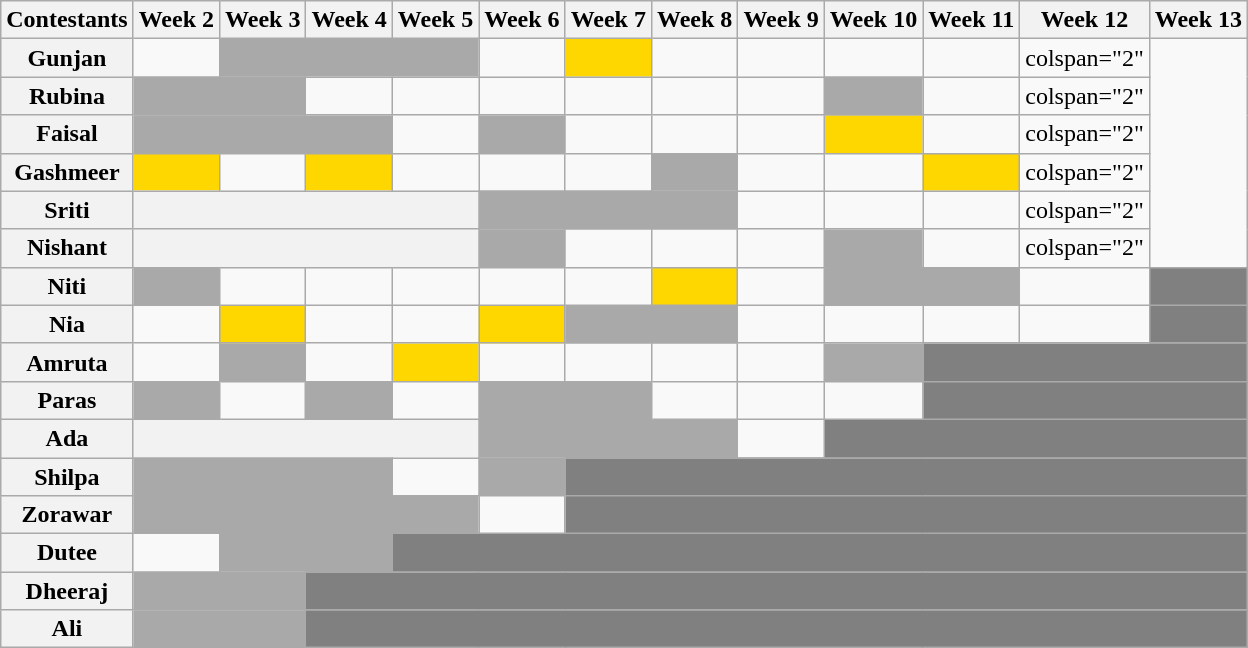<table class="wikitable" style="text-align:center;">
<tr>
<th>Contestants</th>
<th white-space:nowrap;">Week 2</th>
<th>Week 3</th>
<th>Week 4</th>
<th>Week 5</th>
<th>Week 6</th>
<th>Week 7</th>
<th>Week 8</th>
<th>Week 9</th>
<th>Week 10</th>
<th>Week 11</th>
<th>Week 12</th>
<th>Week 13</th>
</tr>
<tr>
<th>Gunjan</th>
<td></td>
<td colspan="3" bgcolor="darkgrey"></td>
<td></td>
<td bgcolor="gold"></td>
<td></td>
<td></td>
<td></td>
<td></td>
<td>colspan="2" </td>
</tr>
<tr>
<th>Rubina</th>
<td colspan="2" bgcolor="darkgrey"></td>
<td></td>
<td></td>
<td></td>
<td></td>
<td></td>
<td></td>
<td bgcolor="darkgrey"></td>
<td></td>
<td>colspan="2" </td>
</tr>
<tr>
<th>Faisal</th>
<td colspan="3" bgcolor="darkgrey"></td>
<td></td>
<td bgcolor="darkgrey"></td>
<td></td>
<td></td>
<td></td>
<td bgcolor=gold></td>
<td></td>
<td>colspan="2" </td>
</tr>
<tr>
<th>Gashmeer</th>
<td bgcolor="gold"></td>
<td></td>
<td bgcolor="gold"></td>
<td></td>
<td></td>
<td></td>
<td bgcolor="darkgrey"></td>
<td></td>
<td></td>
<td bgcolor="gold"></td>
<td>colspan="2" </td>
</tr>
<tr>
<th>Sriti</th>
<th colspan="4"></th>
<td colspan="3" bgcolor="darkgrey"></td>
<td></td>
<td></td>
<td></td>
<td>colspan="2" </td>
</tr>
<tr>
<th>Nishant</th>
<th colspan="4"></th>
<td bgcolor="darkgrey"></td>
<td></td>
<td></td>
<td></td>
<td bgcolor="darkgrey"></td>
<td></td>
<td>colspan="2" </td>
</tr>
<tr>
<th>Niti</th>
<td bgcolor="darkgrey"></td>
<td></td>
<td></td>
<td></td>
<td></td>
<td></td>
<td bgcolor="gold"></td>
<td></td>
<td colspan="2" bgcolor="darkgrey"></td>
<td></td>
<td bgcolor="grey"></td>
</tr>
<tr>
<th>Nia</th>
<td></td>
<td bgcolor="gold"></td>
<td></td>
<td></td>
<td bgcolor="gold"></td>
<td colspan="2" bgcolor="darkgrey"></td>
<td></td>
<td></td>
<td></td>
<td></td>
<td bgcolor="grey"></td>
</tr>
<tr>
<th>Amruta</th>
<td></td>
<td bgcolor="darkgrey"></td>
<td></td>
<td bgcolor="gold"></td>
<td></td>
<td></td>
<td></td>
<td></td>
<td bgcolor="darkgrey"></td>
<td colspan="3" bgcolor="grey"></td>
</tr>
<tr>
<th>Paras</th>
<td bgcolor="darkgrey"></td>
<td></td>
<td bgcolor="darkgrey"></td>
<td></td>
<td colspan="2" bgcolor="darkgrey"></td>
<td></td>
<td></td>
<td></td>
<td colspan="3" bgcolor="grey"></td>
</tr>
<tr>
<th>Ada</th>
<th colspan="4"></th>
<td colspan="3" bgcolor="darkgrey"></td>
<td></td>
<td colspan="4" bgcolor=grey></td>
</tr>
<tr>
<th>Shilpa</th>
<td colspan="3" bgcolor="darkgrey"></td>
<td></td>
<td bgcolor="darkgrey"></td>
<td colspan="7" bgcolor=grey></td>
</tr>
<tr>
<th>Zorawar</th>
<td colspan="4" bgcolor="darkgrey"></td>
<td></td>
<td colspan="7" bgcolor=grey></td>
</tr>
<tr>
<th>Dutee</th>
<td></td>
<td colspan="2" bgcolor="darkgrey"></td>
<td colspan="9" bgcolor=grey></td>
</tr>
<tr>
<th>Dheeraj</th>
<td colspan="2" bgcolor="darkgrey"></td>
<td colspan="10" bgcolor=grey></td>
</tr>
<tr>
<th>Ali</th>
<td colspan="2" bgcolor="darkgrey"></td>
<td colspan="11" bgcolor="grey"></td>
</tr>
</table>
